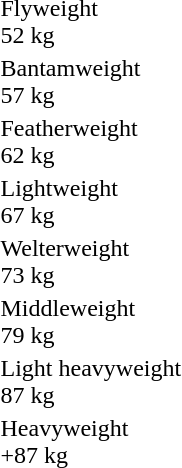<table>
<tr>
<td>Flyweight<br>52 kg</td>
<td></td>
<td></td>
<td></td>
</tr>
<tr>
<td>Bantamweight<br>57 kg</td>
<td></td>
<td></td>
<td></td>
</tr>
<tr>
<td>Featherweight<br>62 kg</td>
<td></td>
<td></td>
<td></td>
</tr>
<tr>
<td>Lightweight<br>67 kg</td>
<td></td>
<td></td>
<td></td>
</tr>
<tr>
<td>Welterweight<br>73 kg</td>
<td></td>
<td></td>
<td></td>
</tr>
<tr>
<td>Middleweight<br>79 kg</td>
<td></td>
<td></td>
<td></td>
</tr>
<tr>
<td>Light heavyweight<br>87 kg</td>
<td></td>
<td></td>
<td></td>
</tr>
<tr>
<td>Heavyweight<br>+87 kg</td>
<td></td>
<td></td>
<td></td>
</tr>
</table>
